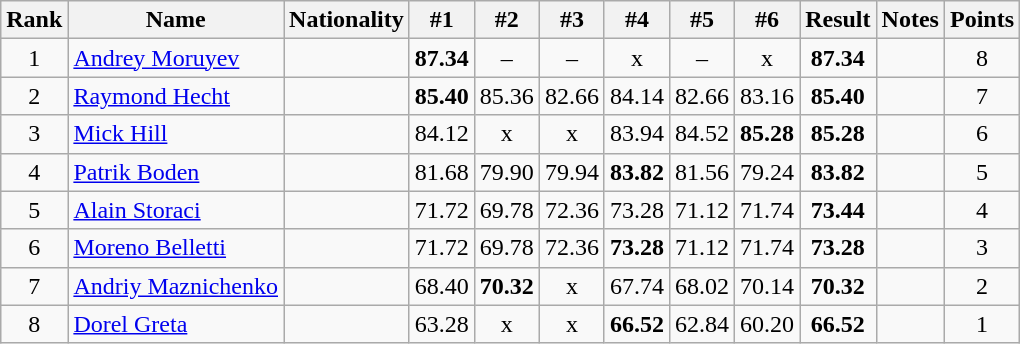<table class="wikitable sortable" style="text-align:center">
<tr>
<th>Rank</th>
<th>Name</th>
<th>Nationality</th>
<th>#1</th>
<th>#2</th>
<th>#3</th>
<th>#4</th>
<th>#5</th>
<th>#6</th>
<th>Result</th>
<th>Notes</th>
<th>Points</th>
</tr>
<tr>
<td>1</td>
<td align=left><a href='#'>Andrey Moruyev</a></td>
<td align=left></td>
<td><strong>87.34</strong></td>
<td>–</td>
<td>–</td>
<td>x</td>
<td>–</td>
<td>x</td>
<td><strong>87.34</strong></td>
<td></td>
<td>8</td>
</tr>
<tr>
<td>2</td>
<td align=left><a href='#'>Raymond Hecht</a></td>
<td align=left></td>
<td><strong>85.40</strong></td>
<td>85.36</td>
<td>82.66</td>
<td>84.14</td>
<td>82.66</td>
<td>83.16</td>
<td><strong>85.40</strong></td>
<td></td>
<td>7</td>
</tr>
<tr>
<td>3</td>
<td align=left><a href='#'>Mick Hill</a></td>
<td align=left></td>
<td>84.12</td>
<td>x</td>
<td>x</td>
<td>83.94</td>
<td>84.52</td>
<td><strong>85.28</strong></td>
<td><strong>85.28</strong></td>
<td></td>
<td>6</td>
</tr>
<tr>
<td>4</td>
<td align=left><a href='#'>Patrik Boden</a></td>
<td align=left></td>
<td>81.68</td>
<td>79.90</td>
<td>79.94</td>
<td><strong>83.82</strong></td>
<td>81.56</td>
<td>79.24</td>
<td><strong>83.82</strong></td>
<td></td>
<td>5</td>
</tr>
<tr>
<td>5</td>
<td align=left><a href='#'>Alain Storaci</a></td>
<td align=left></td>
<td>71.72</td>
<td>69.78</td>
<td>72.36</td>
<td>73.28</td>
<td>71.12</td>
<td>71.74</td>
<td><strong>73.44</strong></td>
<td></td>
<td>4</td>
</tr>
<tr>
<td>6</td>
<td align=left><a href='#'>Moreno Belletti</a></td>
<td align=left></td>
<td>71.72</td>
<td>69.78</td>
<td>72.36</td>
<td><strong>73.28</strong></td>
<td>71.12</td>
<td>71.74</td>
<td><strong>73.28</strong></td>
<td></td>
<td>3</td>
</tr>
<tr>
<td>7</td>
<td align=left><a href='#'>Andriy Maznichenko</a></td>
<td align=left></td>
<td>68.40</td>
<td><strong>70.32</strong></td>
<td>x</td>
<td>67.74</td>
<td>68.02</td>
<td>70.14</td>
<td><strong>70.32</strong></td>
<td></td>
<td>2</td>
</tr>
<tr>
<td>8</td>
<td align=left><a href='#'>Dorel Greta</a></td>
<td align=left></td>
<td>63.28</td>
<td>x</td>
<td>x</td>
<td><strong>66.52</strong></td>
<td>62.84</td>
<td>60.20</td>
<td><strong>66.52</strong></td>
<td></td>
<td>1</td>
</tr>
</table>
